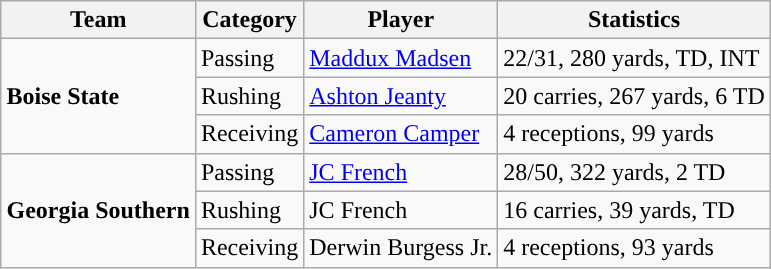<table class="wikitable" style="float: right;">
<tr>
<th>Team</th>
<th>Category</th>
<th>Player</th>
<th>Statistics</th>
</tr>
<tr>
<td rowspan=3><strong>Boise State</strong></td>
<td>Passing</td>
<td><a href='#'>Maddux Madsen</a></td>
<td>22/31, 280 yards, TD, INT</td>
</tr>
<tr>
<td>Rushing</td>
<td><a href='#'>Ashton Jeanty</a></td>
<td>20 carries, 267 yards, 6 TD</td>
</tr>
<tr>
<td>Receiving</td>
<td><a href='#'>Cameron Camper</a></td>
<td>4 receptions, 99 yards</td>
</tr>
<tr>
<td rowspan=3><strong>Georgia Southern</strong></td>
<td>Passing</td>
<td><a href='#'>JC French</a></td>
<td>28/50, 322 yards, 2 TD</td>
</tr>
<tr>
<td>Rushing</td>
<td>JC French</td>
<td>16 carries, 39 yards, TD</td>
</tr>
<tr>
<td>Receiving</td>
<td>Derwin Burgess Jr.</td>
<td>4 receptions, 93 yards</td>
</tr>
</table>
